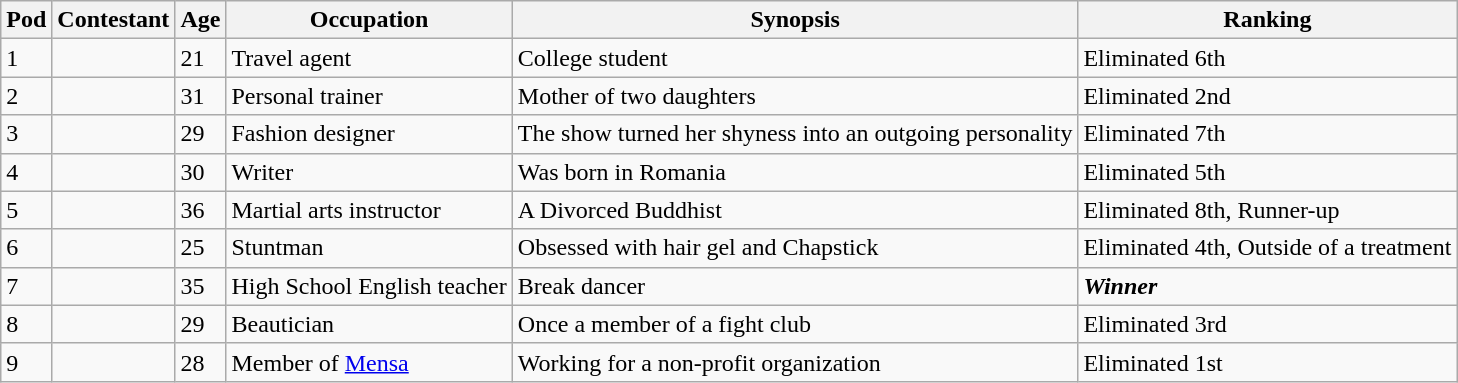<table class="wikitable sortable">
<tr>
<th>Pod</th>
<th>Contestant</th>
<th>Age</th>
<th>Occupation</th>
<th>Synopsis</th>
<th>Ranking</th>
</tr>
<tr>
<td>1</td>
<td></td>
<td>21</td>
<td>Travel agent</td>
<td>College student</td>
<td>Eliminated 6th</td>
</tr>
<tr>
<td>2</td>
<td></td>
<td>31</td>
<td>Personal trainer</td>
<td>Mother of two daughters</td>
<td>Eliminated 2nd</td>
</tr>
<tr>
<td>3</td>
<td></td>
<td>29</td>
<td>Fashion designer</td>
<td>The show turned her shyness into an outgoing personality</td>
<td>Eliminated 7th</td>
</tr>
<tr>
<td>4</td>
<td></td>
<td>30</td>
<td>Writer</td>
<td>Was born in Romania</td>
<td>Eliminated 5th</td>
</tr>
<tr>
<td>5</td>
<td></td>
<td>36</td>
<td>Martial arts instructor</td>
<td>A Divorced Buddhist</td>
<td>Eliminated 8th, Runner-up</td>
</tr>
<tr>
<td>6</td>
<td></td>
<td>25</td>
<td>Stuntman</td>
<td>Obsessed with hair gel and Chapstick</td>
<td>Eliminated 4th, Outside of a treatment</td>
</tr>
<tr>
<td>7</td>
<td></td>
<td>35</td>
<td>High School English teacher</td>
<td>Break dancer</td>
<td><strong><em>Winner</em></strong></td>
</tr>
<tr>
<td>8</td>
<td></td>
<td>29</td>
<td>Beautician</td>
<td>Once a member of a fight club</td>
<td>Eliminated 3rd</td>
</tr>
<tr>
<td>9</td>
<td></td>
<td>28</td>
<td>Member of <a href='#'>Mensa</a></td>
<td>Working for a non-profit organization</td>
<td>Eliminated 1st</td>
</tr>
</table>
